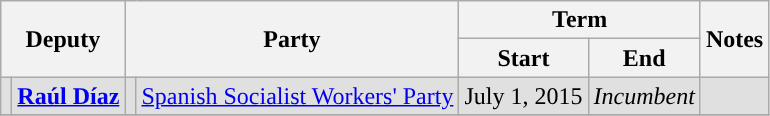<table class="wikitable sortable" style="text-align:center">
<tr>
<th colspan="2" rowspan="2">Deputy</th>
<th colspan="2" rowspan="2">Party</th>
<th colspan="2">Term</th>
<th rowspan="2">Notes</th>
</tr>
<tr>
<th>Start</th>
<th>End</th>
</tr>
<tr style="background:#e0e0e0">
<td></td>
<td><strong><a href='#'>Raúl Díaz</a></strong></td>
<td style="background-color:"></td>
<td><a href='#'>Spanish Socialist Workers' Party</a></td>
<td>July 1, 2015</td>
<td><em>Incumbent</em></td>
<td></td>
</tr>
<tr>
</tr>
</table>
